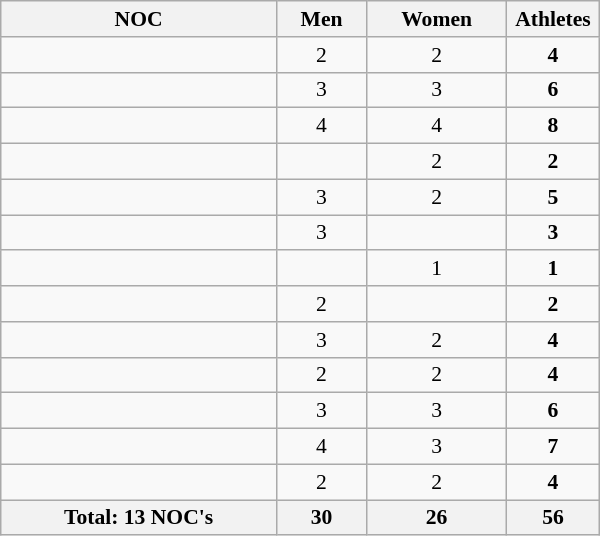<table class="wikitable sortable" width=400 style="text-align:center; font-size:90%">
<tr>
<th>NOC</th>
<th>Men</th>
<th>Women</th>
<th width=55>Athletes</th>
</tr>
<tr>
<td align=left></td>
<td>2</td>
<td>2</td>
<td><strong>4</strong></td>
</tr>
<tr>
<td align=left></td>
<td>3</td>
<td>3</td>
<td><strong>6</strong></td>
</tr>
<tr>
<td align=left></td>
<td>4</td>
<td>4</td>
<td><strong>8</strong></td>
</tr>
<tr>
<td align=left></td>
<td></td>
<td>2</td>
<td><strong>2</strong></td>
</tr>
<tr>
<td align=left></td>
<td>3</td>
<td>2</td>
<td><strong>5</strong></td>
</tr>
<tr>
<td align=left></td>
<td>3</td>
<td></td>
<td><strong>3</strong></td>
</tr>
<tr>
<td align=left></td>
<td></td>
<td>1</td>
<td><strong>1</strong></td>
</tr>
<tr>
<td align=left></td>
<td>2</td>
<td></td>
<td><strong>2</strong></td>
</tr>
<tr>
<td align=left></td>
<td>3</td>
<td>2</td>
<td><strong>4</strong></td>
</tr>
<tr>
<td align=left></td>
<td>2</td>
<td>2</td>
<td><strong>4</strong></td>
</tr>
<tr>
<td align=left></td>
<td>3</td>
<td>3</td>
<td><strong>6</strong></td>
</tr>
<tr>
<td align=left></td>
<td>4</td>
<td>3</td>
<td><strong>7</strong></td>
</tr>
<tr>
<td align=left></td>
<td>2</td>
<td>2</td>
<td><strong>4</strong></td>
</tr>
<tr>
<th>Total: 13 NOC's</th>
<th>30</th>
<th>26</th>
<th>56</th>
</tr>
</table>
